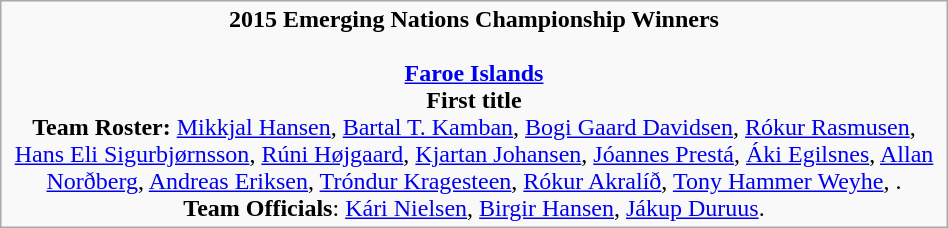<table class="wikitable" width=50%>
<tr align=center>
<td><strong>2015 Emerging Nations Championship Winners</strong><br><br><strong><a href='#'>Faroe Islands</a></strong><br><strong>First title</strong><br><strong>Team Roster:</strong> <a href='#'>Mikkjal Hansen</a>, <a href='#'>Bartal T. Kamban</a>, <a href='#'>Bogi Gaard Davidsen</a>, <a href='#'>Rókur Rasmusen</a>, <a href='#'>Hans Eli Sigurbjørnsson</a>, <a href='#'>Rúni Højgaard</a>, <a href='#'>Kjartan Johansen</a>, <a href='#'>Jóannes Prestá</a>, <a href='#'>Áki Egilsnes</a>, <a href='#'>Allan Norðberg</a>, <a href='#'>Andreas Eriksen</a>, <a href='#'>Tróndur Kragesteen</a>, <a href='#'>Rókur Akralíð</a>, <a href='#'>Tony Hammer Weyhe</a>, . <br><strong>Team Officials</strong>: <a href='#'>Kári Nielsen</a>, <a href='#'>Birgir Hansen</a>, <a href='#'>Jákup Duruus</a>.</td>
</tr>
</table>
